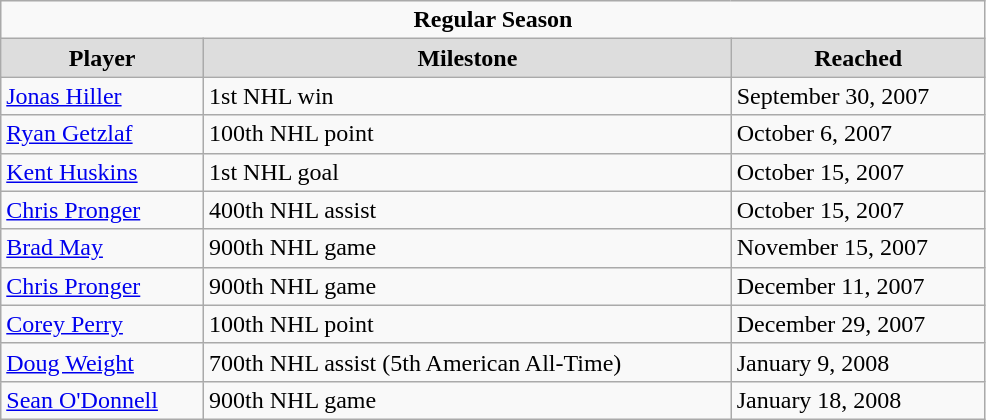<table class="wikitable" width="52%">
<tr>
<td colspan="10" align="center"><strong>Regular Season</strong></td>
</tr>
<tr align="center" bgcolor="#dddddd">
<td><strong>Player</strong></td>
<td><strong>Milestone</strong></td>
<td><strong>Reached</strong></td>
</tr>
<tr>
<td><a href='#'>Jonas Hiller</a></td>
<td>1st NHL win</td>
<td>September 30, 2007</td>
</tr>
<tr>
<td><a href='#'>Ryan Getzlaf</a></td>
<td>100th NHL point</td>
<td>October 6, 2007</td>
</tr>
<tr>
<td><a href='#'>Kent Huskins</a></td>
<td>1st NHL goal</td>
<td>October 15, 2007</td>
</tr>
<tr>
<td><a href='#'>Chris Pronger</a></td>
<td>400th NHL assist</td>
<td>October 15, 2007</td>
</tr>
<tr>
<td><a href='#'>Brad May</a></td>
<td>900th NHL game</td>
<td>November 15, 2007</td>
</tr>
<tr>
<td><a href='#'>Chris Pronger</a></td>
<td>900th NHL game</td>
<td>December 11, 2007</td>
</tr>
<tr>
<td><a href='#'>Corey Perry</a></td>
<td>100th NHL point</td>
<td>December 29, 2007</td>
</tr>
<tr>
<td><a href='#'>Doug Weight</a></td>
<td>700th NHL assist (5th American All-Time)</td>
<td>January 9, 2008</td>
</tr>
<tr>
<td><a href='#'>Sean O'Donnell</a></td>
<td>900th NHL game</td>
<td>January 18, 2008</td>
</tr>
</table>
